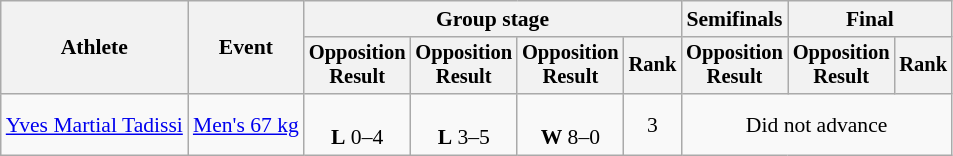<table class="wikitable" style="font-size:90%">
<tr>
<th rowspan=2>Athlete</th>
<th rowspan=2>Event</th>
<th colspan=4>Group stage</th>
<th>Semifinals</th>
<th colspan=2>Final</th>
</tr>
<tr style="font-size:95%">
<th>Opposition<br>Result</th>
<th>Opposition<br>Result</th>
<th>Opposition<br>Result</th>
<th>Rank</th>
<th>Opposition<br>Result</th>
<th>Opposition<br>Result</th>
<th>Rank</th>
</tr>
<tr align=center>
<td align=left><a href='#'>Yves Martial Tadissi</a></td>
<td align=left><a href='#'>Men's 67 kg</a></td>
<td><br><strong>L</strong> 0–4</td>
<td><br><strong>L</strong> 3–5</td>
<td><br><strong>W</strong> 8–0</td>
<td>3</td>
<td colspan=3>Did not advance</td>
</tr>
</table>
